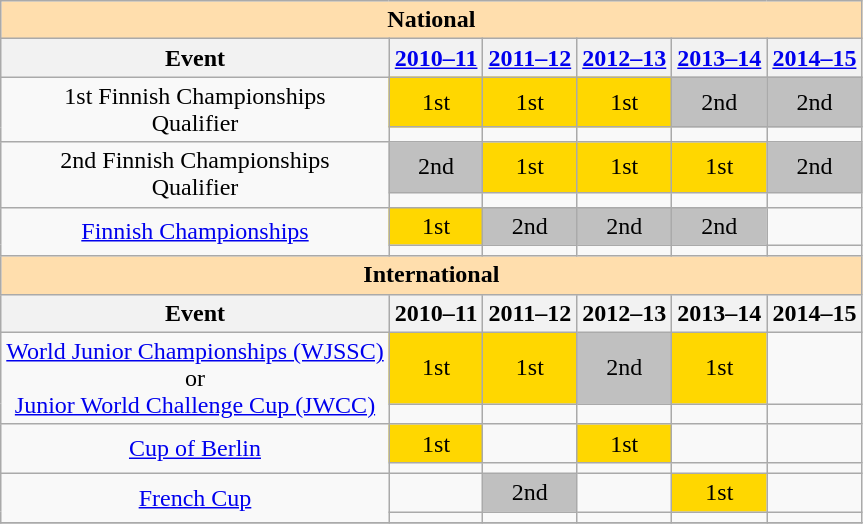<table class="wikitable">
<tr>
<th style="background-color: #ffdead; " colspan="6" align="center"><strong>National</strong></th>
</tr>
<tr>
<th>Event</th>
<th><a href='#'>2010–11</a></th>
<th><a href='#'>2011–12</a></th>
<th><a href='#'>2012–13</a></th>
<th><a href='#'>2013–14</a></th>
<th><a href='#'>2014–15</a></th>
</tr>
<tr>
<td align="center" rowspan="2">1st Finnish Championships<br>Qualifier</td>
<td 2010-11 align="center" bgcolor="gold">1st</td>
<td 2011-12 align="center" bgcolor="gold">1st</td>
<td 2012-13 align="center" bgcolor="gold">1st</td>
<td 2013-14 align="center" bgcolor="silver">2nd</td>
<td 2014-15 align="center" bgcolor="silver">2nd</td>
</tr>
<tr>
<td 2010-11 align="center"></td>
<td 2011-12 align="center"></td>
<td 2012-13 align="center"></td>
<td 2013-14 align="center"></td>
<td 2014-15 align="center"></td>
</tr>
<tr>
<td align="center" rowspan="2">2nd Finnish Championships<br>Qualifier</td>
<td 2010-11 align="center" bgcolor="silver">2nd</td>
<td 2011-12 align="center" bgcolor="gold">1st</td>
<td 2012-13 align="center" bgcolor="gold">1st</td>
<td 2013-14 align="center" bgcolor="gold">1st</td>
<td 2014-15 align="center" bgcolor="silver">2nd</td>
</tr>
<tr>
<td 2010-11 align="center"></td>
<td 2011-12 align="center"></td>
<td 2012-13 align="center"></td>
<td 2013-14 align="center"></td>
<td 2014-15 align="center"></td>
</tr>
<tr>
<td align="center" rowspan="2"><a href='#'>Finnish Championships</a></td>
<td 2010-11 align="center" bgcolor="gold">1st</td>
<td 2011-12 align="center" bgcolor="silver">2nd</td>
<td 2012-13 align="center" bgcolor="silver">2nd</td>
<td 2013-14 align="center" bgcolor="silver">2nd</td>
<td 2014-15 align="center"></td>
</tr>
<tr>
<td 2010-11 align="center"></td>
<td 2011-12 align="center"></td>
<td 2012-13 align="center"></td>
<td 2013-14 align="center"></td>
<td 2014-15 align="center"></td>
</tr>
<tr>
<th style="background-color: #ffdead; " colspan="6" align=center><strong>International</strong></th>
</tr>
<tr>
<th>Event</th>
<th>2010–11</th>
<th>2011–12</th>
<th>2012–13</th>
<th>2013–14</th>
<th>2014–15</th>
</tr>
<tr>
<td align="center" rowspan="2"><a href='#'>World Junior Championships (WJSSC)</a><br>or<br><a href='#'>Junior World Challenge Cup (JWCC)</a></td>
<td 2010-11 align="center" bgcolor="gold">1st<br></td>
<td 2011-12 align="center" bgcolor="gold">1st<br></td>
<td 2012-13 align="center" bgcolor="silver">2nd<br></td>
<td 2013-14 align="center" bgcolor="gold">1st<br></td>
<td 2014-15 align="center"></td>
</tr>
<tr>
<td 2010-11 align="center"></td>
<td 2011-12 align="center"></td>
<td 2012-13 align="center"></td>
<td 2013-14 align="center"></td>
<td 2014-15 align="center"></td>
</tr>
<tr>
<td align="center" rowspan="2"><a href='#'>Cup of Berlin</a></td>
<td 2010-11 align="center" bgcolor="gold">1st</td>
<td 2011-12 align="center"></td>
<td 2012-13 align="center" bgcolor="gold">1st</td>
<td 2013-14 align="center"></td>
<td 2014-15 align="center"></td>
</tr>
<tr>
<td 2010-11 align="center"></td>
<td 2011-12 align="center"></td>
<td 2012-13 align="center"></td>
<td 2013-14 align="center"></td>
<td 2014-15 align="center"></td>
</tr>
<tr>
<td align="center" rowspan="2"><a href='#'>French Cup</a></td>
<td 2010-11 align="center"></td>
<td 2011-12 align="center" bgcolor="silver">2nd</td>
<td 2012-13 align="center"></td>
<td 2013-14 align="center" bgcolor="gold">1st</td>
<td 2014-15 align="center"></td>
</tr>
<tr>
<td 2010-11 align="center"></td>
<td 2011-12 align="center"></td>
<td 2012-13 align="center"></td>
<td 2013-14 align="center"></td>
<td 2014-15 align="center"></td>
</tr>
<tr>
</tr>
</table>
